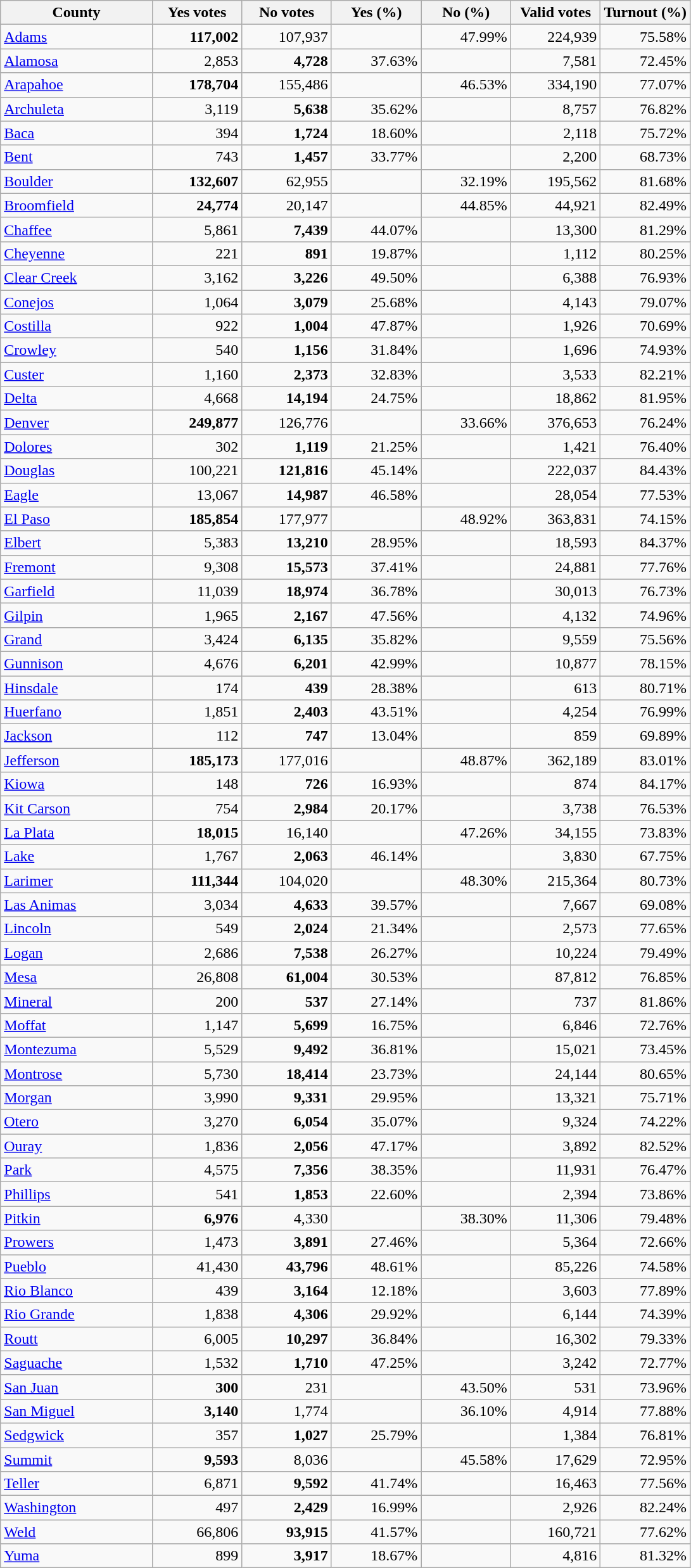<table class="wikitable sortable" style="text-align: right">
<tr>
<th scope="col" style="width:22%">County</th>
<th scope="col" style="width:13%">Yes votes</th>
<th scope="col" style="width:13%">No votes</th>
<th scope="col" style="width:13%">Yes (%)</th>
<th scope="col" style="width:13%">No (%)</th>
<th scope="col" style="width:13%">Valid votes</th>
<th scope="col" style="width:13%">Turnout (%)</th>
</tr>
<tr>
<td scope="row" style="text-align:left"><a href='#'>Adams</a></td>
<td><strong>117,002</strong></td>
<td>107,937</td>
<td></td>
<td>47.99%</td>
<td>224,939</td>
<td>75.58%</td>
</tr>
<tr>
<td scope="row" style="text-align:left"><a href='#'>Alamosa</a></td>
<td>2,853</td>
<td><strong>4,728</strong></td>
<td>37.63%</td>
<td></td>
<td>7,581</td>
<td>72.45%</td>
</tr>
<tr>
<td scope="row" style="text-align:left"><a href='#'>Arapahoe</a></td>
<td><strong>178,704</strong></td>
<td>155,486</td>
<td></td>
<td>46.53%</td>
<td>334,190</td>
<td>77.07%</td>
</tr>
<tr>
<td scope="row" style="text-align:left"><a href='#'>Archuleta</a></td>
<td>3,119</td>
<td><strong>5,638</strong></td>
<td>35.62%</td>
<td></td>
<td>8,757</td>
<td>76.82%</td>
</tr>
<tr>
<td scope="row" style="text-align:left"><a href='#'>Baca</a></td>
<td>394</td>
<td><strong>1,724</strong></td>
<td>18.60%</td>
<td></td>
<td>2,118</td>
<td>75.72%</td>
</tr>
<tr>
<td scope="row" style="text-align:left"><a href='#'>Bent</a></td>
<td>743</td>
<td><strong>1,457</strong></td>
<td>33.77%</td>
<td></td>
<td>2,200</td>
<td>68.73%</td>
</tr>
<tr>
<td scope="row" style="text-align:left"><a href='#'>Boulder</a></td>
<td><strong>132,607</strong></td>
<td>62,955</td>
<td></td>
<td>32.19%</td>
<td>195,562</td>
<td>81.68%</td>
</tr>
<tr>
<td scope="row" style="text-align:left"><a href='#'>Broomfield</a></td>
<td><strong>24,774</strong></td>
<td>20,147</td>
<td></td>
<td>44.85%</td>
<td>44,921</td>
<td>82.49%</td>
</tr>
<tr>
<td scope="row" style="text-align:left"><a href='#'>Chaffee</a></td>
<td>5,861</td>
<td><strong>7,439</strong></td>
<td>44.07%</td>
<td></td>
<td>13,300</td>
<td>81.29%</td>
</tr>
<tr>
<td scope="row" style="text-align:left"><a href='#'>Cheyenne</a></td>
<td>221</td>
<td><strong>891</strong></td>
<td>19.87%</td>
<td></td>
<td>1,112</td>
<td>80.25%</td>
</tr>
<tr>
<td scope="row" style="text-align:left"><a href='#'>Clear Creek</a></td>
<td>3,162</td>
<td><strong>3,226</strong></td>
<td>49.50%</td>
<td></td>
<td>6,388</td>
<td>76.93%</td>
</tr>
<tr>
<td scope="row" style="text-align:left"><a href='#'>Conejos</a></td>
<td>1,064</td>
<td><strong>3,079</strong></td>
<td>25.68%</td>
<td></td>
<td>4,143</td>
<td>79.07%</td>
</tr>
<tr>
<td scope="row" style="text-align:left"><a href='#'>Costilla</a></td>
<td>922</td>
<td><strong>1,004</strong></td>
<td>47.87%</td>
<td></td>
<td>1,926</td>
<td>70.69%</td>
</tr>
<tr>
<td scope="row" style="text-align:left"><a href='#'>Crowley</a></td>
<td>540</td>
<td><strong>1,156</strong></td>
<td>31.84%</td>
<td></td>
<td>1,696</td>
<td>74.93%</td>
</tr>
<tr>
<td scope="row" style="text-align:left"><a href='#'>Custer</a></td>
<td>1,160</td>
<td><strong>2,373</strong></td>
<td>32.83%</td>
<td></td>
<td>3,533</td>
<td>82.21%</td>
</tr>
<tr>
<td scope="row" style="text-align:left"><a href='#'>Delta</a></td>
<td>4,668</td>
<td><strong>14,194</strong></td>
<td>24.75%</td>
<td></td>
<td>18,862</td>
<td>81.95%</td>
</tr>
<tr>
<td scope="row" style="text-align:left"><a href='#'>Denver</a></td>
<td><strong>249,877</strong></td>
<td>126,776</td>
<td></td>
<td>33.66%</td>
<td>376,653</td>
<td>76.24%</td>
</tr>
<tr>
<td scope="row" style="text-align:left"><a href='#'>Dolores</a></td>
<td>302</td>
<td><strong>1,119</strong></td>
<td>21.25%</td>
<td></td>
<td>1,421</td>
<td>76.40%</td>
</tr>
<tr>
<td scope="row" style="text-align:left"><a href='#'>Douglas</a></td>
<td>100,221</td>
<td><strong>121,816</strong></td>
<td>45.14%</td>
<td></td>
<td>222,037</td>
<td>84.43%</td>
</tr>
<tr>
<td scope="row" style="text-align:left"><a href='#'>Eagle</a></td>
<td>13,067</td>
<td><strong>14,987</strong></td>
<td>46.58%</td>
<td></td>
<td>28,054</td>
<td>77.53%</td>
</tr>
<tr>
<td scope="row" style="text-align:left"><a href='#'>El Paso</a></td>
<td><strong>185,854</strong></td>
<td>177,977</td>
<td></td>
<td>48.92%</td>
<td>363,831</td>
<td>74.15%</td>
</tr>
<tr>
<td scope="row" style="text-align:left"><a href='#'>Elbert</a></td>
<td>5,383</td>
<td><strong>13,210</strong></td>
<td>28.95%</td>
<td></td>
<td>18,593</td>
<td>84.37%</td>
</tr>
<tr>
<td scope="row" style="text-align:left"><a href='#'>Fremont</a></td>
<td>9,308</td>
<td><strong>15,573</strong></td>
<td>37.41%</td>
<td></td>
<td>24,881</td>
<td>77.76%</td>
</tr>
<tr>
<td scope="row" style="text-align:left"><a href='#'>Garfield</a></td>
<td>11,039</td>
<td><strong>18,974</strong></td>
<td>36.78%</td>
<td></td>
<td>30,013</td>
<td>76.73%</td>
</tr>
<tr>
<td scope="row" style="text-align:left"><a href='#'>Gilpin</a></td>
<td>1,965</td>
<td><strong>2,167</strong></td>
<td>47.56%</td>
<td></td>
<td>4,132</td>
<td>74.96%</td>
</tr>
<tr>
<td scope="row" style="text-align:left"><a href='#'>Grand</a></td>
<td>3,424</td>
<td><strong>6,135</strong></td>
<td>35.82%</td>
<td></td>
<td>9,559</td>
<td>75.56%</td>
</tr>
<tr>
<td scope="row" style="text-align:left"><a href='#'>Gunnison</a></td>
<td>4,676</td>
<td><strong>6,201</strong></td>
<td>42.99%</td>
<td></td>
<td>10,877</td>
<td>78.15%</td>
</tr>
<tr>
<td scope="row" style="text-align:left"><a href='#'>Hinsdale</a></td>
<td>174</td>
<td><strong>439</strong></td>
<td>28.38%</td>
<td></td>
<td>613</td>
<td>80.71%</td>
</tr>
<tr>
<td scope="row" style="text-align:left"><a href='#'>Huerfano</a></td>
<td>1,851</td>
<td><strong>2,403</strong></td>
<td>43.51%</td>
<td></td>
<td>4,254</td>
<td>76.99%</td>
</tr>
<tr>
<td scope="row" style="text-align:left"><a href='#'>Jackson</a></td>
<td>112</td>
<td><strong>747</strong></td>
<td>13.04%</td>
<td></td>
<td>859</td>
<td>69.89%</td>
</tr>
<tr>
<td scope="row" style="text-align:left"><a href='#'>Jefferson</a></td>
<td><strong>185,173</strong></td>
<td>177,016</td>
<td></td>
<td>48.87%</td>
<td>362,189</td>
<td>83.01%</td>
</tr>
<tr>
<td scope="row" style="text-align:left"><a href='#'>Kiowa</a></td>
<td>148</td>
<td><strong>726</strong></td>
<td>16.93%</td>
<td></td>
<td>874</td>
<td>84.17%</td>
</tr>
<tr>
<td scope="row" style="text-align:left"><a href='#'>Kit Carson</a></td>
<td>754</td>
<td><strong>2,984</strong></td>
<td>20.17%</td>
<td></td>
<td>3,738</td>
<td>76.53%</td>
</tr>
<tr>
<td scope="row" style="text-align:left"><a href='#'>La Plata</a></td>
<td><strong>18,015</strong></td>
<td>16,140</td>
<td></td>
<td>47.26%</td>
<td>34,155</td>
<td>73.83%</td>
</tr>
<tr>
<td scope="row" style="text-align:left"><a href='#'>Lake</a></td>
<td>1,767</td>
<td><strong>2,063</strong></td>
<td>46.14%</td>
<td></td>
<td>3,830</td>
<td>67.75%</td>
</tr>
<tr>
<td scope="row" style="text-align:left"><a href='#'>Larimer</a></td>
<td><strong>111,344</strong></td>
<td>104,020</td>
<td></td>
<td>48.30%</td>
<td>215,364</td>
<td>80.73%</td>
</tr>
<tr>
<td scope="row" style="text-align:left"><a href='#'>Las Animas</a></td>
<td>3,034</td>
<td><strong>4,633</strong></td>
<td>39.57%</td>
<td></td>
<td>7,667</td>
<td>69.08%</td>
</tr>
<tr>
<td scope="row" style="text-align:left"><a href='#'>Lincoln</a></td>
<td>549</td>
<td><strong>2,024</strong></td>
<td>21.34%</td>
<td></td>
<td>2,573</td>
<td>77.65%</td>
</tr>
<tr>
<td scope="row" style="text-align:left"><a href='#'>Logan</a></td>
<td>2,686</td>
<td><strong>7,538</strong></td>
<td>26.27%</td>
<td></td>
<td>10,224</td>
<td>79.49%</td>
</tr>
<tr>
<td scope="row" style="text-align:left"><a href='#'>Mesa</a></td>
<td>26,808</td>
<td><strong>61,004</strong></td>
<td>30.53%</td>
<td></td>
<td>87,812</td>
<td>76.85%</td>
</tr>
<tr>
<td scope="row" style="text-align:left"><a href='#'>Mineral</a></td>
<td>200</td>
<td><strong>537</strong></td>
<td>27.14%</td>
<td></td>
<td>737</td>
<td>81.86%</td>
</tr>
<tr>
<td scope="row" style="text-align:left"><a href='#'>Moffat</a></td>
<td>1,147</td>
<td><strong>5,699</strong></td>
<td>16.75%</td>
<td></td>
<td>6,846</td>
<td>72.76%</td>
</tr>
<tr>
<td scope="row" style="text-align:left"><a href='#'>Montezuma</a></td>
<td>5,529</td>
<td><strong>9,492</strong></td>
<td>36.81%</td>
<td></td>
<td>15,021</td>
<td>73.45%</td>
</tr>
<tr>
<td scope="row" style="text-align:left"><a href='#'>Montrose</a></td>
<td>5,730</td>
<td><strong>18,414</strong></td>
<td>23.73%</td>
<td></td>
<td>24,144</td>
<td>80.65%</td>
</tr>
<tr>
<td scope="row" style="text-align:left"><a href='#'>Morgan</a></td>
<td>3,990</td>
<td><strong>9,331</strong></td>
<td>29.95%</td>
<td></td>
<td>13,321</td>
<td>75.71%</td>
</tr>
<tr>
<td scope="row" style="text-align:left"><a href='#'>Otero</a></td>
<td>3,270</td>
<td><strong>6,054</strong></td>
<td>35.07%</td>
<td></td>
<td>9,324</td>
<td>74.22%</td>
</tr>
<tr>
<td scope="row" style="text-align:left"><a href='#'>Ouray</a></td>
<td>1,836</td>
<td><strong>2,056</strong></td>
<td>47.17%</td>
<td></td>
<td>3,892</td>
<td>82.52%</td>
</tr>
<tr>
<td scope="row" style="text-align:left"><a href='#'>Park</a></td>
<td>4,575</td>
<td><strong>7,356</strong></td>
<td>38.35%</td>
<td></td>
<td>11,931</td>
<td>76.47%</td>
</tr>
<tr>
<td scope="row" style="text-align:left"><a href='#'>Phillips</a></td>
<td>541</td>
<td><strong>1,853</strong></td>
<td>22.60%</td>
<td></td>
<td>2,394</td>
<td>73.86%</td>
</tr>
<tr>
<td scope="row" style="text-align:left"><a href='#'>Pitkin</a></td>
<td><strong>6,976</strong></td>
<td>4,330</td>
<td></td>
<td>38.30%</td>
<td>11,306</td>
<td>79.48%</td>
</tr>
<tr>
<td scope="row" style="text-align:left"><a href='#'>Prowers</a></td>
<td>1,473</td>
<td><strong>3,891</strong></td>
<td>27.46%</td>
<td></td>
<td>5,364</td>
<td>72.66%</td>
</tr>
<tr>
<td scope="row" style="text-align:left"><a href='#'>Pueblo</a></td>
<td>41,430</td>
<td><strong>43,796</strong></td>
<td>48.61%</td>
<td></td>
<td>85,226</td>
<td>74.58%</td>
</tr>
<tr>
<td scope="row" style="text-align:left"><a href='#'>Rio Blanco</a></td>
<td>439</td>
<td><strong>3,164</strong></td>
<td>12.18%</td>
<td></td>
<td>3,603</td>
<td>77.89%</td>
</tr>
<tr>
<td scope="row" style="text-align:left"><a href='#'>Rio Grande</a></td>
<td>1,838</td>
<td><strong>4,306</strong></td>
<td>29.92%</td>
<td></td>
<td>6,144</td>
<td>74.39%</td>
</tr>
<tr>
<td scope="row" style="text-align:left"><a href='#'>Routt</a></td>
<td>6,005</td>
<td><strong>10,297</strong></td>
<td>36.84%</td>
<td></td>
<td>16,302</td>
<td>79.33%</td>
</tr>
<tr>
<td scope="row" style="text-align:left"><a href='#'>Saguache</a></td>
<td>1,532</td>
<td><strong>1,710</strong></td>
<td>47.25%</td>
<td></td>
<td>3,242</td>
<td>72.77%</td>
</tr>
<tr>
<td scope="row" style="text-align:left"><a href='#'>San Juan</a></td>
<td><strong>300</strong></td>
<td>231</td>
<td></td>
<td>43.50%</td>
<td>531</td>
<td>73.96%</td>
</tr>
<tr>
<td scope="row" style="text-align:left"><a href='#'>San Miguel</a></td>
<td><strong>3,140</strong></td>
<td>1,774</td>
<td></td>
<td>36.10%</td>
<td>4,914</td>
<td>77.88%</td>
</tr>
<tr>
<td scope="row" style="text-align:left"><a href='#'>Sedgwick</a></td>
<td>357</td>
<td><strong>1,027</strong></td>
<td>25.79%</td>
<td></td>
<td>1,384</td>
<td>76.81%</td>
</tr>
<tr>
<td scope="row" style="text-align:left"><a href='#'>Summit</a></td>
<td><strong>9,593</strong></td>
<td>8,036</td>
<td></td>
<td>45.58%</td>
<td>17,629</td>
<td>72.95%</td>
</tr>
<tr>
<td scope="row" style="text-align:left"><a href='#'>Teller</a></td>
<td>6,871</td>
<td><strong>9,592</strong></td>
<td>41.74%</td>
<td></td>
<td>16,463</td>
<td>77.56%</td>
</tr>
<tr>
<td scope="row" style="text-align:left"><a href='#'>Washington</a></td>
<td>497</td>
<td><strong>2,429</strong></td>
<td>16.99%</td>
<td></td>
<td>2,926</td>
<td>82.24%</td>
</tr>
<tr>
<td scope="row" style="text-align:left"><a href='#'>Weld</a></td>
<td>66,806</td>
<td><strong>93,915</strong></td>
<td>41.57%</td>
<td></td>
<td>160,721</td>
<td>77.62%</td>
</tr>
<tr>
<td scope="row" style="text-align:left"><a href='#'>Yuma</a></td>
<td>899</td>
<td><strong>3,917</strong></td>
<td>18.67%</td>
<td></td>
<td>4,816</td>
<td>81.32%</td>
</tr>
</table>
